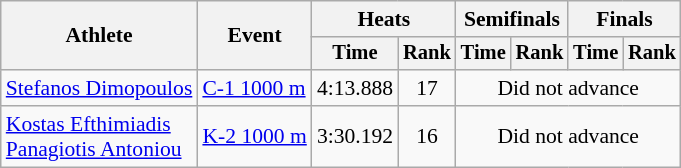<table class="wikitable" style="font-size:90%">
<tr>
<th rowspan="2">Athlete</th>
<th rowspan="2">Event</th>
<th colspan=2>Heats</th>
<th colspan=2>Semifinals</th>
<th colspan=2>Finals</th>
</tr>
<tr style="font-size:95%">
<th>Time</th>
<th>Rank</th>
<th>Time</th>
<th>Rank</th>
<th>Time</th>
<th>Rank</th>
</tr>
<tr align=center>
<td align=left><a href='#'>Stefanos Dimopoulos</a></td>
<td align=left><a href='#'>C-1 1000 m</a></td>
<td>4:13.888</td>
<td>17</td>
<td colspan=4>Did not advance</td>
</tr>
<tr align=center>
<td align=left><a href='#'>Kostas Efthimiadis</a><br><a href='#'>Panagiotis Antoniou</a></td>
<td align=left><a href='#'>K-2 1000 m</a></td>
<td>3:30.192</td>
<td>16</td>
<td colspan=4>Did not advance</td>
</tr>
</table>
